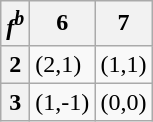<table class="wikitable floatright">
<tr>
<th><em>f<sup>b</sup></em></th>
<th>6</th>
<th>7</th>
</tr>
<tr>
<th>2</th>
<td>(2,1)</td>
<td>(1,1)</td>
</tr>
<tr>
<th>3</th>
<td>(1,-1)</td>
<td>(0,0)</td>
</tr>
</table>
